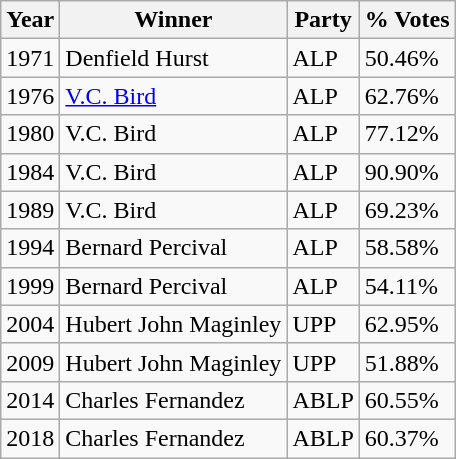<table class="wikitable sortable">
<tr>
<th><strong>Year</strong></th>
<th><strong>Winner</strong></th>
<th><strong>Party</strong></th>
<th><strong>% Votes</strong></th>
</tr>
<tr>
<td>1971</td>
<td>Denfield Hurst</td>
<td>ALP</td>
<td>50.46%</td>
</tr>
<tr>
<td>1976</td>
<td><a href='#'>V.C. Bird</a></td>
<td>ALP</td>
<td>62.76%</td>
</tr>
<tr>
<td>1980</td>
<td>V.C. Bird</td>
<td>ALP</td>
<td>77.12%</td>
</tr>
<tr>
<td>1984</td>
<td>V.C. Bird</td>
<td>ALP</td>
<td>90.90%</td>
</tr>
<tr>
<td>1989</td>
<td>V.C. Bird</td>
<td>ALP</td>
<td>69.23%</td>
</tr>
<tr>
<td>1994</td>
<td>Bernard Percival</td>
<td>ALP</td>
<td>58.58%</td>
</tr>
<tr>
<td>1999</td>
<td>Bernard Percival</td>
<td>ALP</td>
<td>54.11%</td>
</tr>
<tr>
<td>2004</td>
<td>Hubert John Maginley</td>
<td>UPP</td>
<td>62.95%</td>
</tr>
<tr>
<td>2009</td>
<td>Hubert John Maginley</td>
<td>UPP</td>
<td>51.88%</td>
</tr>
<tr>
<td>2014</td>
<td>Charles Fernandez</td>
<td>ABLP</td>
<td>60.55%</td>
</tr>
<tr>
<td>2018</td>
<td>Charles Fernandez</td>
<td>ABLP</td>
<td>60.37%</td>
</tr>
</table>
